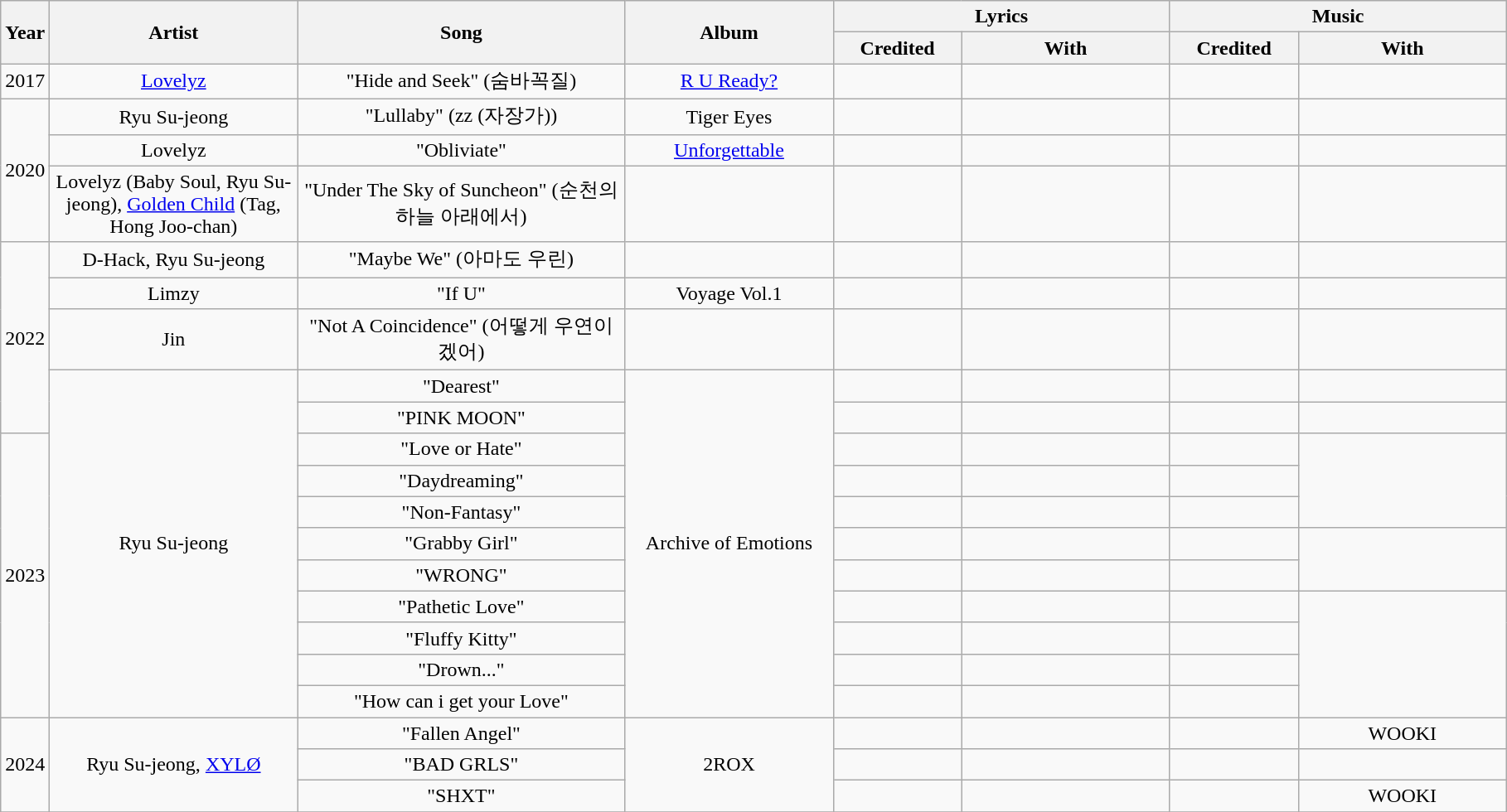<table class="wikitable" style="text-align:center;">
<tr>
<th rowspan="2" style="width:2em;">Year</th>
<th rowspan="2" style="width:12em;">Artist</th>
<th rowspan="2" style="width:16em;">Song</th>
<th rowspan="2" style="width:10em;">Album</th>
<th colspan="2" style="width:16em;">Lyrics</th>
<th colspan="2" style="width:16em;">Music</th>
</tr>
<tr>
<th style="width:6em;">Credited</th>
<th style="width:10em;">With</th>
<th style="width:6em;">Credited</th>
<th style="width:10em;">With</th>
</tr>
<tr>
<td>2017</td>
<td><a href='#'>Lovelyz</a></td>
<td>"Hide and Seek" (숨바꼭질)</td>
<td><a href='#'>R U Ready?</a></td>
<td></td>
<td></td>
<td></td>
<td></td>
</tr>
<tr>
<td rowspan="3">2020</td>
<td>Ryu Su-jeong</td>
<td>"Lullaby" (zz (자장가))</td>
<td>Tiger Eyes</td>
<td></td>
<td></td>
<td></td>
<td></td>
</tr>
<tr>
<td>Lovelyz</td>
<td>"Obliviate"</td>
<td><a href='#'>Unforgettable</a></td>
<td></td>
<td></td>
<td></td>
<td></td>
</tr>
<tr>
<td>Lovelyz (Baby Soul, Ryu Su-jeong), <a href='#'>Golden Child</a> (Tag, Hong Joo-chan)</td>
<td>"Under The Sky of Suncheon" (순천의 하늘 아래에서)</td>
<td></td>
<td></td>
<td></td>
<td></td>
<td></td>
</tr>
<tr>
<td rowspan="5">2022</td>
<td>D-Hack, Ryu Su-jeong</td>
<td>"Maybe We" (아마도 우린)</td>
<td></td>
<td></td>
<td></td>
<td></td>
<td></td>
</tr>
<tr>
<td>Limzy</td>
<td>"If U"</td>
<td>Voyage Vol.1</td>
<td></td>
<td></td>
<td></td>
<td></td>
</tr>
<tr>
<td>Jin</td>
<td>"Not A Coincidence" (어떻게 우연이겠어)</td>
<td></td>
<td></td>
<td></td>
<td></td>
<td></td>
</tr>
<tr>
<td rowspan="11">Ryu Su-jeong</td>
<td>"Dearest"</td>
<td rowspan="11">Archive of Emotions</td>
<td></td>
<td></td>
<td></td>
<td></td>
</tr>
<tr>
<td>"PINK MOON"</td>
<td></td>
<td></td>
<td></td>
<td></td>
</tr>
<tr>
<td rowspan="9">2023</td>
<td>"Love or Hate"</td>
<td></td>
<td></td>
<td></td>
<td rowspan="3"></td>
</tr>
<tr>
<td>"Daydreaming"</td>
<td></td>
<td></td>
<td></td>
</tr>
<tr>
<td>"Non-Fantasy"</td>
<td></td>
<td></td>
<td></td>
</tr>
<tr>
<td>"Grabby Girl"</td>
<td></td>
<td></td>
<td></td>
<td rowspan="2"></td>
</tr>
<tr>
<td>"WRONG"</td>
<td></td>
<td></td>
<td></td>
</tr>
<tr>
<td>"Pathetic Love"</td>
<td></td>
<td></td>
<td></td>
<td rowspan="4"></td>
</tr>
<tr>
<td>"Fluffy Kitty"</td>
<td></td>
<td></td>
<td></td>
</tr>
<tr>
<td>"Drown..."</td>
<td></td>
<td></td>
<td></td>
</tr>
<tr>
<td>"How can i get your Love"</td>
<td></td>
<td></td>
<td></td>
</tr>
<tr>
<td rowspan="3">2024</td>
<td rowspan="3">Ryu Su-jeong, <a href='#'>XYLØ</a></td>
<td>"Fallen Angel"</td>
<td rowspan="3">2ROX</td>
<td></td>
<td></td>
<td></td>
<td>WOOKI</td>
</tr>
<tr>
<td>"BAD GRLS"</td>
<td></td>
<td></td>
<td></td>
<td></td>
</tr>
<tr>
<td>"SHXT"</td>
<td></td>
<td></td>
<td></td>
<td>WOOKI</td>
</tr>
<tr>
</tr>
</table>
